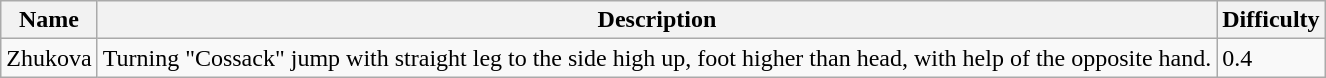<table class="wikitable">
<tr>
<th>Name</th>
<th>Description</th>
<th>Difficulty</th>
</tr>
<tr>
<td>Zhukova</td>
<td>Turning "Cossack" jump with straight leg to the side high up, foot higher than head, with help of the opposite hand.</td>
<td>0.4</td>
</tr>
</table>
